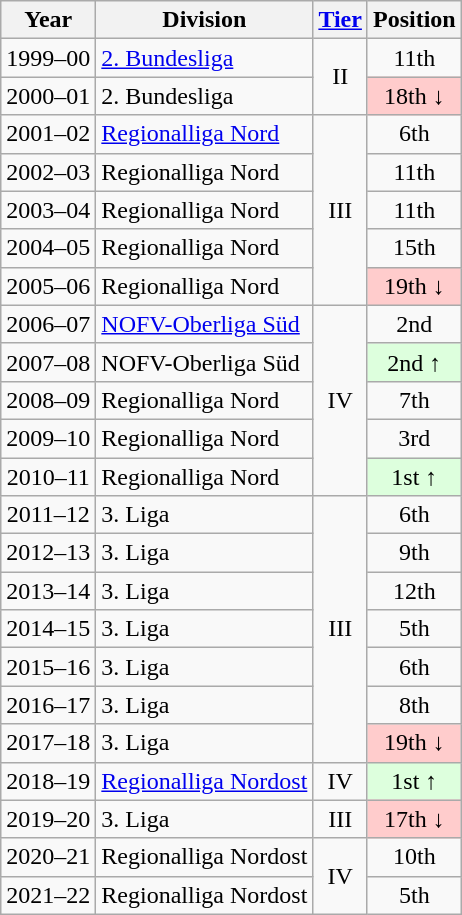<table class="wikitable">
<tr>
<th>Year</th>
<th>Division</th>
<th><a href='#'>Tier</a></th>
<th>Position</th>
</tr>
<tr style="text-align:center;">
<td>1999–00</td>
<td style="text-align:left;"><a href='#'>2. Bundesliga</a></td>
<td rowspan=2>II</td>
<td>11th</td>
</tr>
<tr style="text-align:center;">
<td>2000–01</td>
<td style="text-align:left;">2. Bundesliga</td>
<td style="background:#ffcccc">18th ↓</td>
</tr>
<tr style="text-align:center;">
<td>2001–02</td>
<td style="text-align:left;"><a href='#'>Regionalliga Nord</a></td>
<td rowspan=5>III</td>
<td>6th</td>
</tr>
<tr style="text-align:center;">
<td>2002–03</td>
<td style="text-align:left;">Regionalliga Nord</td>
<td>11th</td>
</tr>
<tr style="text-align:center;">
<td>2003–04</td>
<td style="text-align:left;">Regionalliga Nord</td>
<td>11th</td>
</tr>
<tr style="text-align:center;">
<td>2004–05</td>
<td style="text-align:left;">Regionalliga Nord</td>
<td>15th</td>
</tr>
<tr style="text-align:center;">
<td>2005–06</td>
<td style="text-align:left;">Regionalliga Nord</td>
<td style="background:#ffcccc">19th ↓</td>
</tr>
<tr style="text-align:center;">
<td>2006–07</td>
<td style="text-align:left;"><a href='#'>NOFV-Oberliga Süd</a></td>
<td rowspan=5>IV</td>
<td>2nd</td>
</tr>
<tr style="text-align:center;">
<td>2007–08</td>
<td style="text-align:left;">NOFV-Oberliga Süd</td>
<td style="background:#ddffdd">2nd ↑</td>
</tr>
<tr style="text-align:center;">
<td>2008–09</td>
<td style="text-align:left;">Regionalliga Nord</td>
<td>7th</td>
</tr>
<tr style="text-align:center;">
<td>2009–10</td>
<td style="text-align:left;">Regionalliga Nord</td>
<td>3rd</td>
</tr>
<tr style="text-align:center;">
<td>2010–11</td>
<td style="text-align:left;">Regionalliga Nord</td>
<td style="background:#ddffdd">1st ↑</td>
</tr>
<tr style="text-align:center;">
<td>2011–12</td>
<td style="text-align:left;">3. Liga</td>
<td rowspan=7>III</td>
<td>6th</td>
</tr>
<tr style="text-align:center;">
<td>2012–13</td>
<td style="text-align:left;">3. Liga</td>
<td>9th</td>
</tr>
<tr style="text-align:center;">
<td>2013–14</td>
<td style="text-align:left;">3. Liga</td>
<td>12th</td>
</tr>
<tr style="text-align:center;">
<td>2014–15</td>
<td style="text-align:left;">3. Liga</td>
<td>5th</td>
</tr>
<tr style="text-align:center;">
<td>2015–16</td>
<td style="text-align:left;">3. Liga</td>
<td>6th</td>
</tr>
<tr style="text-align:center;">
<td>2016–17</td>
<td style="text-align:left;">3. Liga</td>
<td>8th</td>
</tr>
<tr style="text-align:center;">
<td>2017–18</td>
<td style="text-align:left;">3. Liga</td>
<td style="background:#ffcccc">19th ↓</td>
</tr>
<tr style="text-align:center;">
<td>2018–19</td>
<td style="text-align:left;"><a href='#'>Regionalliga Nordost</a></td>
<td>IV</td>
<td style="background:#ddffdd">1st ↑</td>
</tr>
<tr style="text-align:center;">
<td>2019–20</td>
<td style="text-align:left;">3. Liga</td>
<td>III</td>
<td style="background:#ffcccc">17th ↓</td>
</tr>
<tr style="text-align:center;">
<td>2020–21</td>
<td style="text-align:left;">Regionalliga Nordost</td>
<td rowspan=2>IV</td>
<td>10th</td>
</tr>
<tr style="text-align:center;">
<td>2021–22</td>
<td style="text-align:left;">Regionalliga Nordost</td>
<td>5th</td>
</tr>
</table>
